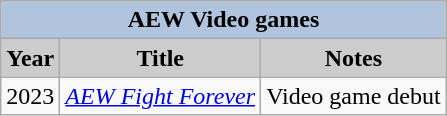<table class="wikitable sortable">
<tr style="text-align:center;">
<th colspan=4 style="background:#B0C4DE;">AEW Video games</th>
</tr>
<tr style="text-align:center;">
<th style="background:#ccc;">Year</th>
<th style="background:#ccc;">Title</th>
<th style="background:#ccc;">Notes</th>
</tr>
<tr>
<td>2023</td>
<td><em><a href='#'>AEW Fight Forever</a></em></td>
<td>Video game debut</td>
</tr>
</table>
